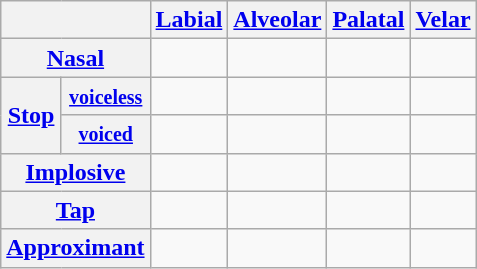<table class="wikitable">
<tr>
<th colspan="2"></th>
<th><a href='#'>Labial</a></th>
<th><a href='#'>Alveolar</a></th>
<th><a href='#'>Palatal</a></th>
<th><a href='#'>Velar</a></th>
</tr>
<tr align="center">
<th colspan="2"><a href='#'>Nasal</a></th>
<td></td>
<td></td>
<td></td>
<td></td>
</tr>
<tr align="center">
<th rowspan="2"><a href='#'>Stop</a></th>
<th><small> <a href='#'>voiceless</a></small></th>
<td></td>
<td></td>
<td></td>
<td></td>
</tr>
<tr align="center">
<th><small> <a href='#'>voiced</a></small></th>
<td></td>
<td></td>
<td></td>
<td></td>
</tr>
<tr align="center">
<th colspan="2"><a href='#'>Implosive</a></th>
<td></td>
<td></td>
<td></td>
<td></td>
</tr>
<tr align="center">
<th colspan="2"><a href='#'>Tap</a></th>
<td></td>
<td></td>
<td></td>
<td></td>
</tr>
<tr align="center">
<th colspan="2"><a href='#'>Approximant</a></th>
<td></td>
<td></td>
<td></td>
<td></td>
</tr>
</table>
